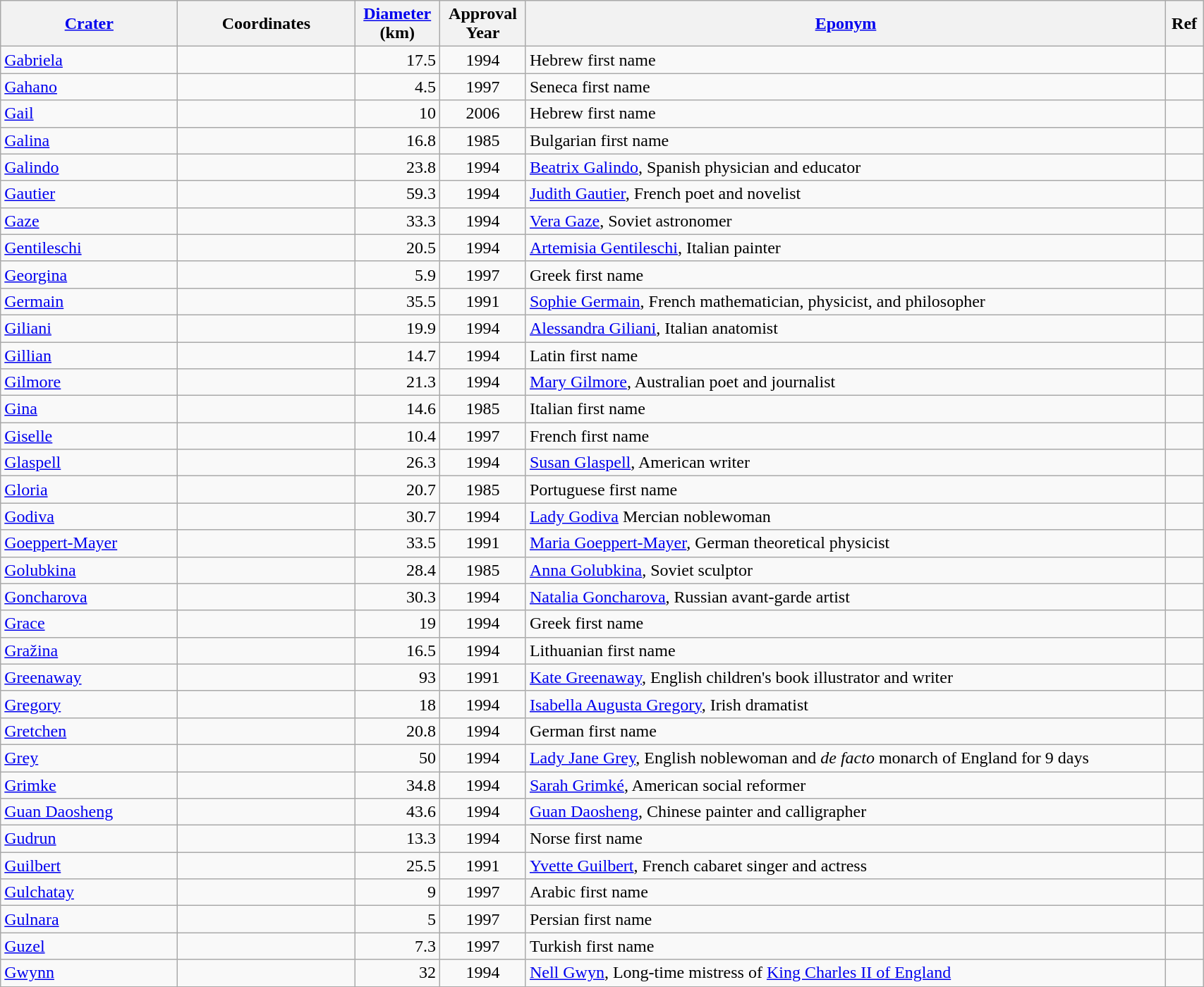<table class="wikitable sortable" style="min-width: 90%">
<tr>
<th style="width:10em"><a href='#'>Crater</a></th>
<th style="width:10em">Coordinates</th>
<th><a href='#'>Diameter</a><br>(km)</th>
<th>Approval<br>Year</th>
<th class="unsortable"><a href='#'>Eponym</a></th>
<th class="unsortable">Ref</th>
</tr>
<tr id="Gabriela">
<td><a href='#'>Gabriela</a></td>
<td></td>
<td align=right>17.5</td>
<td align=center>1994</td>
<td>Hebrew first name</td>
<td></td>
</tr>
<tr id="Gahano">
<td><a href='#'>Gahano</a></td>
<td></td>
<td align=right>4.5</td>
<td align=center>1997</td>
<td>Seneca first name</td>
<td></td>
</tr>
<tr id="Gail">
<td><a href='#'>Gail</a></td>
<td></td>
<td align=right>10</td>
<td align=center>2006</td>
<td>Hebrew first name</td>
<td></td>
</tr>
<tr id="Galina">
<td><a href='#'>Galina</a></td>
<td></td>
<td align=right>16.8</td>
<td align=center>1985</td>
<td>Bulgarian first name</td>
<td></td>
</tr>
<tr id="Galindo">
<td><a href='#'>Galindo</a></td>
<td></td>
<td align=right>23.8</td>
<td align=center>1994</td>
<td><a href='#'>Beatrix Galindo</a>, Spanish physician and educator</td>
<td></td>
</tr>
<tr id="Gautier">
<td><a href='#'>Gautier</a></td>
<td></td>
<td align=right>59.3</td>
<td align=center>1994</td>
<td><a href='#'>Judith Gautier</a>, French poet and novelist</td>
<td></td>
</tr>
<tr id="Gaze">
<td><a href='#'>Gaze</a></td>
<td></td>
<td align=right>33.3</td>
<td align=center>1994</td>
<td><a href='#'>Vera Gaze</a>, Soviet astronomer</td>
<td></td>
</tr>
<tr id="Gentileschi">
<td><a href='#'>Gentileschi</a></td>
<td></td>
<td align=right>20.5</td>
<td align=center>1994</td>
<td><a href='#'>Artemisia Gentileschi</a>, Italian painter</td>
<td></td>
</tr>
<tr id="Georgina">
<td><a href='#'>Georgina</a></td>
<td></td>
<td align=right>5.9</td>
<td align=center>1997</td>
<td>Greek first name</td>
<td></td>
</tr>
<tr id="Germain">
<td><a href='#'>Germain</a></td>
<td></td>
<td align=right>35.5</td>
<td align=center>1991</td>
<td><a href='#'>Sophie Germain</a>, French mathematician, physicist, and philosopher</td>
<td></td>
</tr>
<tr id="Giliani">
<td><a href='#'>Giliani</a></td>
<td></td>
<td align=right>19.9</td>
<td align=center>1994</td>
<td><a href='#'>Alessandra Giliani</a>, Italian anatomist</td>
<td></td>
</tr>
<tr id="Gillian">
<td><a href='#'>Gillian</a></td>
<td></td>
<td align=right>14.7</td>
<td align=center>1994</td>
<td>Latin first name</td>
<td></td>
</tr>
<tr id="Gilmore">
<td><a href='#'>Gilmore</a></td>
<td></td>
<td align=right>21.3</td>
<td align=center>1994</td>
<td><a href='#'>Mary Gilmore</a>, Australian poet and journalist</td>
<td></td>
</tr>
<tr id="Gina">
<td><a href='#'>Gina</a></td>
<td></td>
<td align=right>14.6</td>
<td align=center>1985</td>
<td>Italian first name</td>
<td></td>
</tr>
<tr id="Giselle">
<td><a href='#'>Giselle</a></td>
<td></td>
<td align=right>10.4</td>
<td align=center>1997</td>
<td>French first name</td>
<td></td>
</tr>
<tr id="Glaspell">
<td><a href='#'>Glaspell</a></td>
<td></td>
<td align=right>26.3</td>
<td align=center>1994</td>
<td><a href='#'>Susan Glaspell</a>, American writer</td>
<td></td>
</tr>
<tr id="Gloria">
<td><a href='#'>Gloria</a></td>
<td></td>
<td align=right>20.7</td>
<td align=center>1985</td>
<td>Portuguese first name</td>
<td></td>
</tr>
<tr id="Godiva">
<td><a href='#'>Godiva</a></td>
<td></td>
<td align=right>30.7</td>
<td align=center>1994</td>
<td><a href='#'>Lady Godiva</a> Mercian noblewoman</td>
<td></td>
</tr>
<tr id="Goeppert-Mayer">
<td><a href='#'>Goeppert-Mayer</a></td>
<td></td>
<td align=right>33.5</td>
<td align=center>1991</td>
<td><a href='#'>Maria Goeppert-Mayer</a>, German theoretical physicist</td>
<td></td>
</tr>
<tr id="Golubkina">
<td><a href='#'>Golubkina</a></td>
<td></td>
<td align=right>28.4</td>
<td align=center>1985</td>
<td><a href='#'>Anna Golubkina</a>, Soviet sculptor</td>
<td></td>
</tr>
<tr id="Goncharova">
<td><a href='#'>Goncharova</a></td>
<td></td>
<td align=right>30.3</td>
<td align=center>1994</td>
<td><a href='#'>Natalia Goncharova</a>, Russian avant-garde artist</td>
<td></td>
</tr>
<tr id="Grace">
<td><a href='#'>Grace</a></td>
<td></td>
<td align=right>19</td>
<td align=center>1994</td>
<td>Greek first name</td>
<td></td>
</tr>
<tr id="Gražina">
<td><a href='#'>Gražina</a></td>
<td></td>
<td align=right>16.5</td>
<td align=center>1994</td>
<td>Lithuanian first name</td>
<td></td>
</tr>
<tr id="Greenaway">
<td><a href='#'>Greenaway</a></td>
<td></td>
<td align=right>93</td>
<td align=center>1991</td>
<td><a href='#'>Kate Greenaway</a>, English children's book illustrator and writer</td>
<td></td>
</tr>
<tr id="Gregory">
<td><a href='#'>Gregory</a></td>
<td></td>
<td align=right>18</td>
<td align=center>1994</td>
<td><a href='#'>Isabella Augusta Gregory</a>, Irish dramatist</td>
<td></td>
</tr>
<tr id="Gretchen">
<td><a href='#'>Gretchen</a></td>
<td></td>
<td align=right>20.8</td>
<td align=center>1994</td>
<td>German first name</td>
<td></td>
</tr>
<tr id="Grey">
<td><a href='#'>Grey</a></td>
<td></td>
<td align=right>50</td>
<td align=center>1994</td>
<td><a href='#'>Lady Jane Grey</a>, English noblewoman and <em>de facto</em> monarch of England for 9 days</td>
<td></td>
</tr>
<tr id="Grimke">
<td><a href='#'>Grimke</a></td>
<td></td>
<td align=right>34.8</td>
<td align=center>1994</td>
<td><a href='#'>Sarah Grimké</a>, American social reformer</td>
<td></td>
</tr>
<tr id="Guan Daosheng">
<td><a href='#'>Guan Daosheng</a></td>
<td></td>
<td align=right>43.6</td>
<td align=center>1994</td>
<td><a href='#'>Guan Daosheng</a>, Chinese painter and calligrapher</td>
<td></td>
</tr>
<tr id="Gudrun">
<td><a href='#'>Gudrun</a></td>
<td></td>
<td align=right>13.3</td>
<td align=center>1994</td>
<td>Norse first name</td>
<td></td>
</tr>
<tr id="Guilbert">
<td><a href='#'>Guilbert</a></td>
<td></td>
<td align=right>25.5</td>
<td align=center>1991</td>
<td><a href='#'>Yvette Guilbert</a>, French cabaret singer and actress</td>
<td></td>
</tr>
<tr id="Gulchatay">
<td><a href='#'>Gulchatay</a></td>
<td></td>
<td align=right>9</td>
<td align=center>1997</td>
<td>Arabic first name</td>
<td></td>
</tr>
<tr id="Gulnara">
<td><a href='#'>Gulnara</a></td>
<td></td>
<td align=right>5</td>
<td align=center>1997</td>
<td>Persian first name</td>
<td></td>
</tr>
<tr id="Guzel">
<td><a href='#'>Guzel</a></td>
<td></td>
<td align=right>7.3</td>
<td align=center>1997</td>
<td>Turkish first name</td>
<td></td>
</tr>
<tr id="Gwynn">
<td><a href='#'>Gwynn</a></td>
<td></td>
<td align=right>32</td>
<td align=center>1994</td>
<td><a href='#'>Nell Gwyn</a>, Long-time mistress of <a href='#'>King Charles II of England</a></td>
<td></td>
</tr>
</table>
